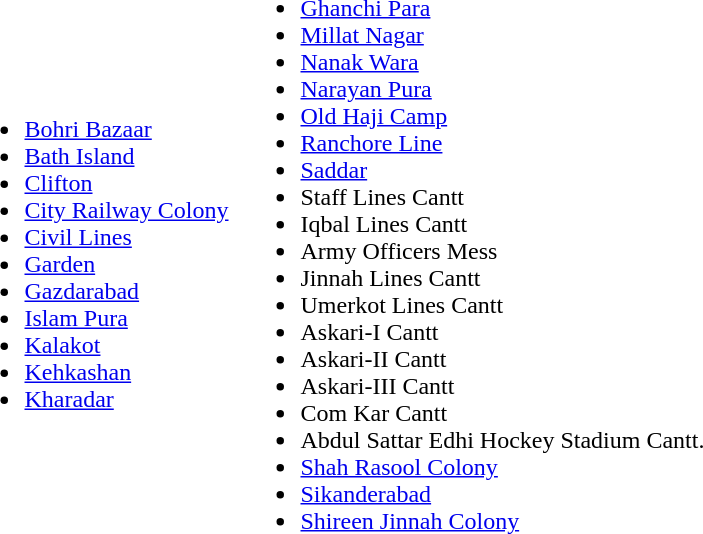<table cellspacing="6">
<tr>
<td><br><ul><li><a href='#'>Bohri Bazaar</a></li><li><a href='#'>Bath Island</a></li><li><a href='#'>Clifton</a></li><li><a href='#'>City Railway Colony</a></li><li><a href='#'>Civil Lines</a></li><li><a href='#'>Garden</a></li><li><a href='#'>Gazdarabad</a></li><li><a href='#'>Islam Pura</a></li><li><a href='#'>Kalakot</a></li><li><a href='#'>Kehkashan</a></li><li><a href='#'>Kharadar</a></li></ul></td>
<td><br><ul><li><a href='#'>Ghanchi Para</a></li><li><a href='#'>Millat Nagar</a></li><li><a href='#'>Nanak Wara</a></li><li><a href='#'>Narayan Pura</a></li><li><a href='#'>Old Haji Camp</a></li><li><a href='#'>Ranchore Line</a></li><li><a href='#'>Saddar</a></li><li>Staff Lines Cantt</li><li>Iqbal Lines Cantt</li><li>Army Officers Mess</li><li>Jinnah Lines Cantt</li><li>Umerkot Lines Cantt</li><li>Askari-I Cantt</li><li>Askari-II Cantt</li><li>Askari-III Cantt</li><li>Com Kar Cantt</li><li>Abdul Sattar Edhi Hockey Stadium Cantt.</li><li><a href='#'>Shah Rasool Colony</a></li><li><a href='#'>Sikanderabad</a></li><li><a href='#'>Shireen Jinnah Colony</a></li></ul></td>
</tr>
</table>
